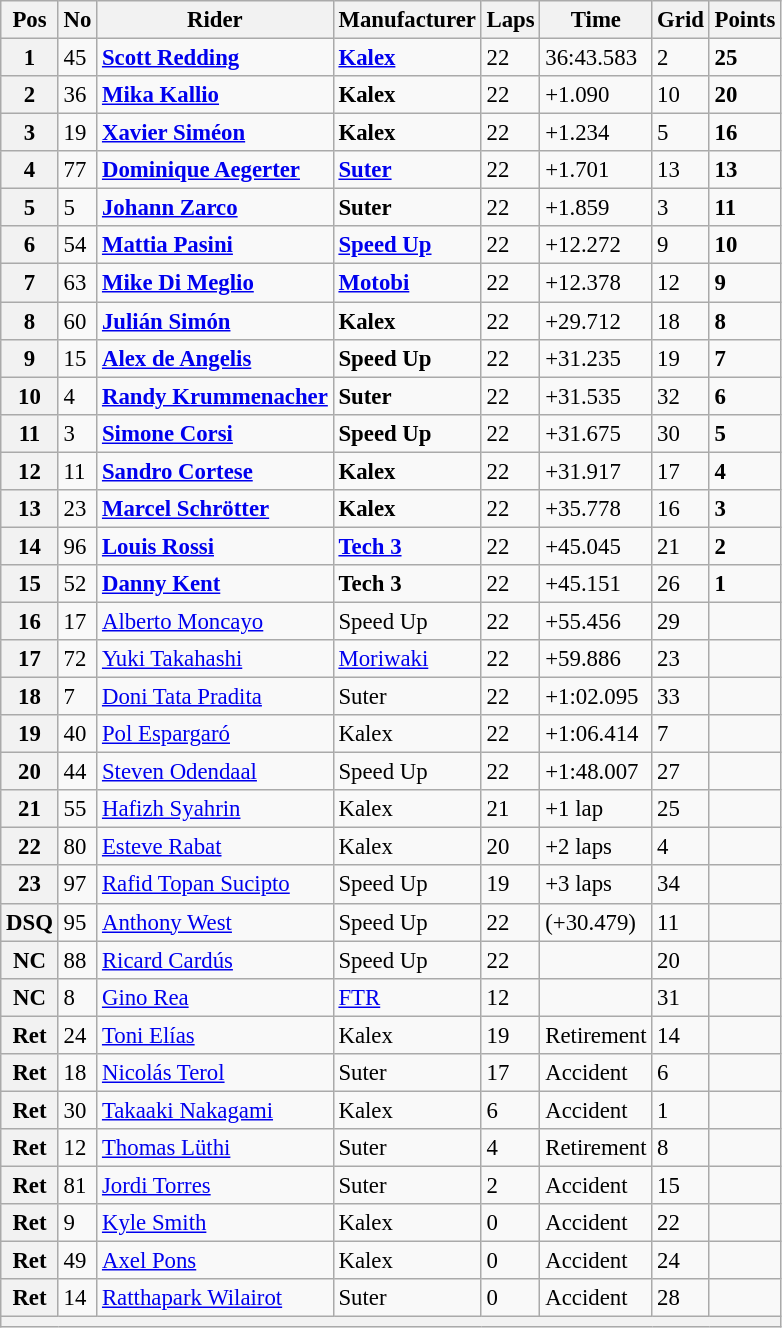<table class="wikitable" style="font-size: 95%;">
<tr>
<th>Pos</th>
<th>No</th>
<th>Rider</th>
<th>Manufacturer</th>
<th>Laps</th>
<th>Time</th>
<th>Grid</th>
<th>Points</th>
</tr>
<tr>
<th>1</th>
<td>45</td>
<td> <strong><a href='#'>Scott Redding</a></strong></td>
<td><strong><a href='#'>Kalex</a></strong></td>
<td>22</td>
<td>36:43.583</td>
<td>2</td>
<td><strong>25</strong></td>
</tr>
<tr>
<th>2</th>
<td>36</td>
<td> <strong><a href='#'>Mika Kallio</a></strong></td>
<td><strong>Kalex</strong></td>
<td>22</td>
<td>+1.090</td>
<td>10</td>
<td><strong>20</strong></td>
</tr>
<tr>
<th>3</th>
<td>19</td>
<td> <strong><a href='#'>Xavier Siméon</a></strong></td>
<td><strong>Kalex</strong></td>
<td>22</td>
<td>+1.234</td>
<td>5</td>
<td><strong>16</strong></td>
</tr>
<tr>
<th>4</th>
<td>77</td>
<td> <strong><a href='#'>Dominique Aegerter</a></strong></td>
<td><strong><a href='#'>Suter</a></strong></td>
<td>22</td>
<td>+1.701</td>
<td>13</td>
<td><strong>13</strong></td>
</tr>
<tr>
<th>5</th>
<td>5</td>
<td> <strong><a href='#'>Johann Zarco</a></strong></td>
<td><strong>Suter</strong></td>
<td>22</td>
<td>+1.859</td>
<td>3</td>
<td><strong>11</strong></td>
</tr>
<tr>
<th>6</th>
<td>54</td>
<td> <strong><a href='#'>Mattia Pasini</a></strong></td>
<td><strong><a href='#'>Speed Up</a></strong></td>
<td>22</td>
<td>+12.272</td>
<td>9</td>
<td><strong>10</strong></td>
</tr>
<tr>
<th>7</th>
<td>63</td>
<td> <strong><a href='#'>Mike Di Meglio</a></strong></td>
<td><strong><a href='#'>Motobi</a></strong></td>
<td>22</td>
<td>+12.378</td>
<td>12</td>
<td><strong>9</strong></td>
</tr>
<tr>
<th>8</th>
<td>60</td>
<td> <strong><a href='#'>Julián Simón</a></strong></td>
<td><strong>Kalex</strong></td>
<td>22</td>
<td>+29.712</td>
<td>18</td>
<td><strong>8</strong></td>
</tr>
<tr>
<th>9</th>
<td>15</td>
<td> <strong><a href='#'>Alex de Angelis</a></strong></td>
<td><strong>Speed Up</strong></td>
<td>22</td>
<td>+31.235</td>
<td>19</td>
<td><strong>7</strong></td>
</tr>
<tr>
<th>10</th>
<td>4</td>
<td> <strong><a href='#'>Randy Krummenacher</a></strong></td>
<td><strong>Suter</strong></td>
<td>22</td>
<td>+31.535</td>
<td>32</td>
<td><strong>6</strong></td>
</tr>
<tr>
<th>11</th>
<td>3</td>
<td> <strong><a href='#'>Simone Corsi</a></strong></td>
<td><strong>Speed Up</strong></td>
<td>22</td>
<td>+31.675</td>
<td>30</td>
<td><strong>5</strong></td>
</tr>
<tr>
<th>12</th>
<td>11</td>
<td> <strong><a href='#'>Sandro Cortese</a></strong></td>
<td><strong>Kalex</strong></td>
<td>22</td>
<td>+31.917</td>
<td>17</td>
<td><strong>4</strong></td>
</tr>
<tr>
<th>13</th>
<td>23</td>
<td> <strong><a href='#'>Marcel Schrötter</a></strong></td>
<td><strong>Kalex</strong></td>
<td>22</td>
<td>+35.778</td>
<td>16</td>
<td><strong>3</strong></td>
</tr>
<tr>
<th>14</th>
<td>96</td>
<td> <strong><a href='#'>Louis Rossi</a></strong></td>
<td><strong><a href='#'>Tech 3</a></strong></td>
<td>22</td>
<td>+45.045</td>
<td>21</td>
<td><strong>2</strong></td>
</tr>
<tr>
<th>15</th>
<td>52</td>
<td> <strong><a href='#'>Danny Kent</a></strong></td>
<td><strong>Tech 3</strong></td>
<td>22</td>
<td>+45.151</td>
<td>26</td>
<td><strong>1</strong></td>
</tr>
<tr>
<th>16</th>
<td>17</td>
<td> <a href='#'>Alberto Moncayo</a></td>
<td>Speed Up</td>
<td>22</td>
<td>+55.456</td>
<td>29</td>
<td></td>
</tr>
<tr>
<th>17</th>
<td>72</td>
<td> <a href='#'>Yuki Takahashi</a></td>
<td><a href='#'>Moriwaki</a></td>
<td>22</td>
<td>+59.886</td>
<td>23</td>
<td></td>
</tr>
<tr>
<th>18</th>
<td>7</td>
<td> <a href='#'>Doni Tata Pradita</a></td>
<td>Suter</td>
<td>22</td>
<td>+1:02.095</td>
<td>33</td>
<td></td>
</tr>
<tr>
<th>19</th>
<td>40</td>
<td> <a href='#'>Pol Espargaró</a></td>
<td>Kalex</td>
<td>22</td>
<td>+1:06.414</td>
<td>7</td>
<td></td>
</tr>
<tr>
<th>20</th>
<td>44</td>
<td> <a href='#'>Steven Odendaal</a></td>
<td>Speed Up</td>
<td>22</td>
<td>+1:48.007</td>
<td>27</td>
<td></td>
</tr>
<tr>
<th>21</th>
<td>55</td>
<td> <a href='#'>Hafizh Syahrin</a></td>
<td>Kalex</td>
<td>21</td>
<td>+1 lap</td>
<td>25</td>
<td></td>
</tr>
<tr>
<th>22</th>
<td>80</td>
<td> <a href='#'>Esteve Rabat</a></td>
<td>Kalex</td>
<td>20</td>
<td>+2 laps</td>
<td>4</td>
<td></td>
</tr>
<tr>
<th>23</th>
<td>97</td>
<td> <a href='#'>Rafid Topan Sucipto</a></td>
<td>Speed Up</td>
<td>19</td>
<td>+3 laps</td>
<td>34</td>
<td></td>
</tr>
<tr>
<th>DSQ</th>
<td>95</td>
<td> <a href='#'>Anthony West</a></td>
<td>Speed Up</td>
<td>22</td>
<td>(+30.479)</td>
<td>11</td>
<td></td>
</tr>
<tr>
<th>NC</th>
<td>88</td>
<td> <a href='#'>Ricard Cardús</a></td>
<td>Speed Up</td>
<td>22</td>
<td></td>
<td>20</td>
<td></td>
</tr>
<tr>
<th>NC</th>
<td>8</td>
<td> <a href='#'>Gino Rea</a></td>
<td><a href='#'>FTR</a></td>
<td>12</td>
<td></td>
<td>31</td>
<td></td>
</tr>
<tr>
<th>Ret</th>
<td>24</td>
<td> <a href='#'>Toni Elías</a></td>
<td>Kalex</td>
<td>19</td>
<td>Retirement</td>
<td>14</td>
<td></td>
</tr>
<tr>
<th>Ret</th>
<td>18</td>
<td> <a href='#'>Nicolás Terol</a></td>
<td>Suter</td>
<td>17</td>
<td>Accident</td>
<td>6</td>
<td></td>
</tr>
<tr>
<th>Ret</th>
<td>30</td>
<td> <a href='#'>Takaaki Nakagami</a></td>
<td>Kalex</td>
<td>6</td>
<td>Accident</td>
<td>1</td>
<td></td>
</tr>
<tr>
<th>Ret</th>
<td>12</td>
<td> <a href='#'>Thomas Lüthi</a></td>
<td>Suter</td>
<td>4</td>
<td>Retirement</td>
<td>8</td>
<td></td>
</tr>
<tr>
<th>Ret</th>
<td>81</td>
<td> <a href='#'>Jordi Torres</a></td>
<td>Suter</td>
<td>2</td>
<td>Accident</td>
<td>15</td>
<td></td>
</tr>
<tr>
<th>Ret</th>
<td>9</td>
<td> <a href='#'>Kyle Smith</a></td>
<td>Kalex</td>
<td>0</td>
<td>Accident</td>
<td>22</td>
<td></td>
</tr>
<tr>
<th>Ret</th>
<td>49</td>
<td> <a href='#'>Axel Pons</a></td>
<td>Kalex</td>
<td>0</td>
<td>Accident</td>
<td>24</td>
<td></td>
</tr>
<tr>
<th>Ret</th>
<td>14</td>
<td> <a href='#'>Ratthapark Wilairot</a></td>
<td>Suter</td>
<td>0</td>
<td>Accident</td>
<td>28</td>
<td></td>
</tr>
<tr>
<th colspan=8></th>
</tr>
</table>
